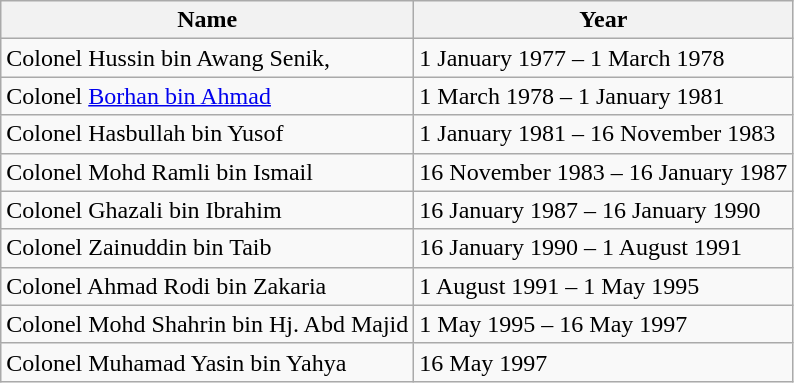<table class="wikitable">
<tr>
<th>Name</th>
<th>Year</th>
</tr>
<tr>
<td>Colonel Hussin bin Awang Senik,</td>
<td>1 January 1977 – 1 March 1978</td>
</tr>
<tr>
<td>Colonel <a href='#'>Borhan bin Ahmad</a></td>
<td>1 March 1978 – 1 January 1981</td>
</tr>
<tr>
<td>Colonel Hasbullah bin Yusof</td>
<td>1 January 1981 – 16 November 1983</td>
</tr>
<tr>
<td>Colonel Mohd Ramli bin Ismail</td>
<td>16 November 1983 – 16 January 1987</td>
</tr>
<tr>
<td>Colonel Ghazali bin Ibrahim</td>
<td>16 January 1987 – 16 January 1990</td>
</tr>
<tr>
<td>Colonel Zainuddin bin Taib</td>
<td>16 January 1990 – 1 August 1991</td>
</tr>
<tr>
<td>Colonel Ahmad Rodi bin Zakaria</td>
<td>1 August 1991 – 1 May 1995</td>
</tr>
<tr>
<td>Colonel Mohd Shahrin bin Hj. Abd Majid</td>
<td>1 May 1995 – 16 May 1997</td>
</tr>
<tr>
<td>Colonel Muhamad Yasin bin Yahya</td>
<td>16 May 1997</td>
</tr>
</table>
